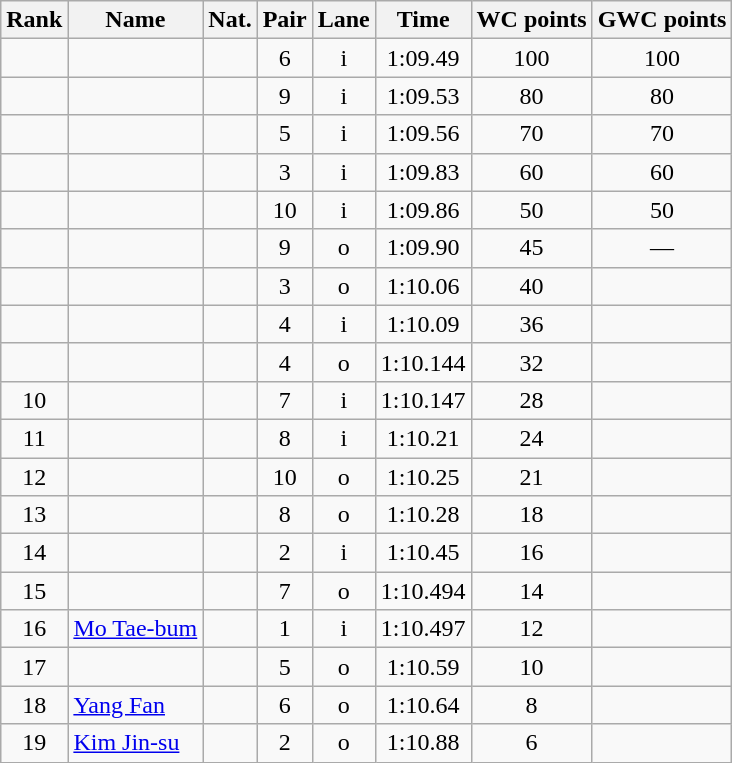<table class="wikitable sortable" style="text-align:center">
<tr>
<th>Rank</th>
<th>Name</th>
<th>Nat.</th>
<th>Pair</th>
<th>Lane</th>
<th>Time</th>
<th>WC points</th>
<th>GWC points</th>
</tr>
<tr>
<td></td>
<td align=left></td>
<td></td>
<td>6</td>
<td>i</td>
<td>1:09.49</td>
<td>100</td>
<td>100</td>
</tr>
<tr>
<td></td>
<td align=left></td>
<td></td>
<td>9</td>
<td>i</td>
<td>1:09.53</td>
<td>80</td>
<td>80</td>
</tr>
<tr>
<td></td>
<td align=left></td>
<td></td>
<td>5</td>
<td>i</td>
<td>1:09.56</td>
<td>70</td>
<td>70</td>
</tr>
<tr>
<td></td>
<td align=left></td>
<td></td>
<td>3</td>
<td>i</td>
<td>1:09.83</td>
<td>60</td>
<td>60</td>
</tr>
<tr>
<td></td>
<td align=left></td>
<td></td>
<td>10</td>
<td>i</td>
<td>1:09.86</td>
<td>50</td>
<td>50</td>
</tr>
<tr>
<td></td>
<td align=left></td>
<td></td>
<td>9</td>
<td>o</td>
<td>1:09.90</td>
<td>45</td>
<td>—</td>
</tr>
<tr>
<td></td>
<td align=left></td>
<td></td>
<td>3</td>
<td>o</td>
<td>1:10.06</td>
<td>40</td>
<td></td>
</tr>
<tr>
<td></td>
<td align=left></td>
<td></td>
<td>4</td>
<td>i</td>
<td>1:10.09</td>
<td>36</td>
<td></td>
</tr>
<tr>
<td></td>
<td align=left></td>
<td></td>
<td>4</td>
<td>o</td>
<td>1:10.144</td>
<td>32</td>
<td></td>
</tr>
<tr>
<td>10</td>
<td align=left></td>
<td></td>
<td>7</td>
<td>i</td>
<td>1:10.147</td>
<td>28</td>
<td></td>
</tr>
<tr>
<td>11</td>
<td align=left></td>
<td></td>
<td>8</td>
<td>i</td>
<td>1:10.21</td>
<td>24</td>
<td></td>
</tr>
<tr>
<td>12</td>
<td align=left></td>
<td></td>
<td>10</td>
<td>o</td>
<td>1:10.25</td>
<td>21</td>
<td></td>
</tr>
<tr>
<td>13</td>
<td align=left></td>
<td></td>
<td>8</td>
<td>o</td>
<td>1:10.28</td>
<td>18</td>
<td></td>
</tr>
<tr>
<td>14</td>
<td align=left></td>
<td></td>
<td>2</td>
<td>i</td>
<td>1:10.45</td>
<td>16</td>
<td></td>
</tr>
<tr>
<td>15</td>
<td align=left></td>
<td></td>
<td>7</td>
<td>o</td>
<td>1:10.494</td>
<td>14</td>
<td></td>
</tr>
<tr>
<td>16</td>
<td align=left><a href='#'>Mo Tae-bum</a></td>
<td></td>
<td>1</td>
<td>i</td>
<td>1:10.497</td>
<td>12</td>
<td></td>
</tr>
<tr>
<td>17</td>
<td align=left></td>
<td></td>
<td>5</td>
<td>o</td>
<td>1:10.59</td>
<td>10</td>
<td></td>
</tr>
<tr>
<td>18</td>
<td align=left><a href='#'>Yang Fan</a></td>
<td></td>
<td>6</td>
<td>o</td>
<td>1:10.64</td>
<td>8</td>
<td></td>
</tr>
<tr>
<td>19</td>
<td align=left><a href='#'>Kim Jin-su</a></td>
<td></td>
<td>2</td>
<td>o</td>
<td>1:10.88</td>
<td>6</td>
<td></td>
</tr>
</table>
